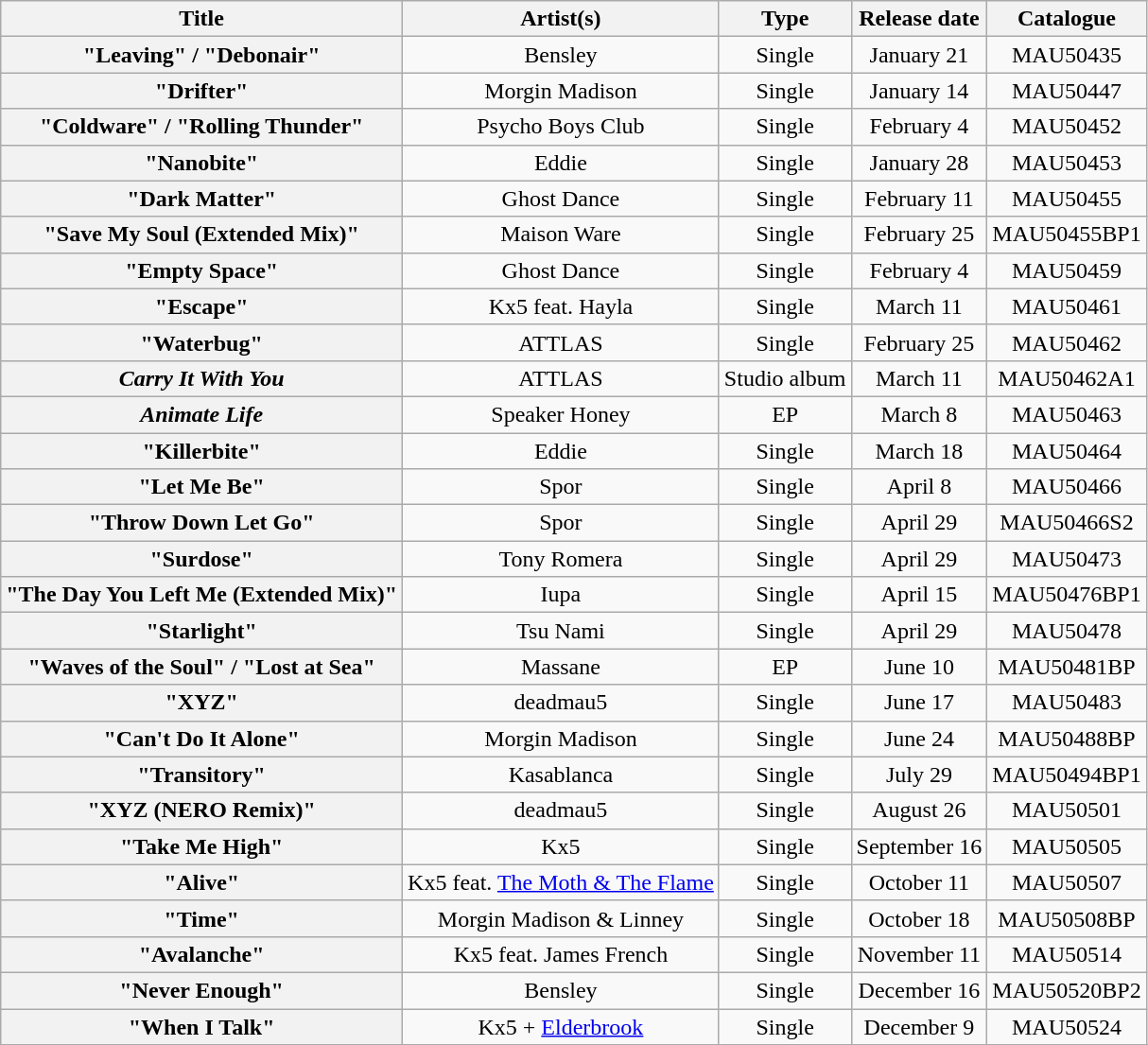<table class="wikitable sortable plainrowheaders" style="text-align:center;">
<tr>
<th>Title</th>
<th>Artist(s)</th>
<th>Type</th>
<th>Release date</th>
<th>Catalogue</th>
</tr>
<tr>
<th scope="row">"Leaving" / "Debonair"</th>
<td>Bensley</td>
<td>Single</td>
<td>January 21</td>
<td>MAU50435</td>
</tr>
<tr>
<th scope="row">"Drifter"</th>
<td>Morgin Madison</td>
<td>Single</td>
<td>January 14</td>
<td>MAU50447</td>
</tr>
<tr>
<th scope="row">"Coldware" / "Rolling Thunder"</th>
<td>Psycho Boys Club</td>
<td>Single</td>
<td>February 4</td>
<td>MAU50452</td>
</tr>
<tr>
<th scope="row">"Nanobite"</th>
<td>Eddie</td>
<td>Single</td>
<td>January 28</td>
<td>MAU50453</td>
</tr>
<tr>
<th scope="row">"Dark Matter"</th>
<td>Ghost Dance</td>
<td>Single</td>
<td>February 11</td>
<td>MAU50455</td>
</tr>
<tr>
<th scope="row">"Save My Soul (Extended Mix)"</th>
<td>Maison Ware</td>
<td>Single</td>
<td>February 25</td>
<td>MAU50455BP1</td>
</tr>
<tr>
<th scope="row">"Empty Space"</th>
<td>Ghost Dance</td>
<td>Single</td>
<td>February 4</td>
<td>MAU50459</td>
</tr>
<tr>
<th scope="row">"Escape"</th>
<td>Kx5 feat. Hayla</td>
<td>Single</td>
<td>March 11</td>
<td>MAU50461</td>
</tr>
<tr>
<th scope="row">"Waterbug"</th>
<td>ATTLAS</td>
<td>Single</td>
<td>February 25</td>
<td>MAU50462</td>
</tr>
<tr>
<th scope="row"><em>Carry It With You</em></th>
<td>ATTLAS</td>
<td>Studio album</td>
<td>March 11</td>
<td>MAU50462A1</td>
</tr>
<tr>
<th scope="row"><em>Animate Life</em></th>
<td>Speaker Honey</td>
<td>EP</td>
<td>March 8</td>
<td>MAU50463</td>
</tr>
<tr>
<th scope="row">"Killerbite"</th>
<td>Eddie</td>
<td>Single</td>
<td>March 18</td>
<td>MAU50464</td>
</tr>
<tr>
<th scope="row">"Let Me Be"</th>
<td>Spor</td>
<td>Single</td>
<td>April 8</td>
<td>MAU50466</td>
</tr>
<tr>
<th scope="row">"Throw Down Let Go"</th>
<td>Spor</td>
<td>Single</td>
<td>April 29</td>
<td>MAU50466S2</td>
</tr>
<tr>
<th scope="row">"Surdose"</th>
<td>Tony Romera</td>
<td>Single</td>
<td>April 29</td>
<td>MAU50473</td>
</tr>
<tr>
<th scope="row">"The Day You Left Me (Extended Mix)"</th>
<td>Iupa</td>
<td>Single</td>
<td>April 15</td>
<td>MAU50476BP1</td>
</tr>
<tr>
<th scope="row">"Starlight"</th>
<td>Tsu Nami</td>
<td>Single</td>
<td>April 29</td>
<td>MAU50478</td>
</tr>
<tr>
<th scope="row">"Waves of the Soul" / "Lost at Sea"</th>
<td>Massane</td>
<td>EP</td>
<td>June 10</td>
<td>MAU50481BP</td>
</tr>
<tr>
<th scope="row">"XYZ"</th>
<td>deadmau5</td>
<td>Single</td>
<td>June 17</td>
<td>MAU50483</td>
</tr>
<tr>
<th scope="row">"Can't Do It Alone"</th>
<td>Morgin Madison</td>
<td>Single</td>
<td>June 24</td>
<td>MAU50488BP</td>
</tr>
<tr>
<th scope="row">"Transitory"</th>
<td>Kasablanca</td>
<td>Single</td>
<td>July 29</td>
<td>MAU50494BP1</td>
</tr>
<tr>
<th scope="row">"XYZ (NERO Remix)"</th>
<td>deadmau5</td>
<td>Single</td>
<td>August 26</td>
<td>MAU50501</td>
</tr>
<tr>
<th scope="row">"Take Me High"</th>
<td>Kx5</td>
<td>Single</td>
<td>September 16</td>
<td>MAU50505</td>
</tr>
<tr>
<th scope="row">"Alive"</th>
<td>Kx5 feat. <a href='#'>The Moth & The Flame</a></td>
<td>Single</td>
<td>October 11</td>
<td>MAU50507</td>
</tr>
<tr>
<th scope="row">"Time"</th>
<td>Morgin Madison & Linney</td>
<td>Single</td>
<td>October 18</td>
<td>MAU50508BP</td>
</tr>
<tr>
<th scope="row">"Avalanche"</th>
<td>Kx5 feat. James French</td>
<td>Single</td>
<td>November 11</td>
<td>MAU50514</td>
</tr>
<tr>
<th scope="row">"Never Enough"</th>
<td>Bensley</td>
<td>Single</td>
<td>December 16</td>
<td>MAU50520BP2</td>
</tr>
<tr>
<th scope="row">"When I Talk"</th>
<td>Kx5 + <a href='#'>Elderbrook</a></td>
<td>Single</td>
<td>December 9</td>
<td>MAU50524</td>
</tr>
<tr>
</tr>
</table>
